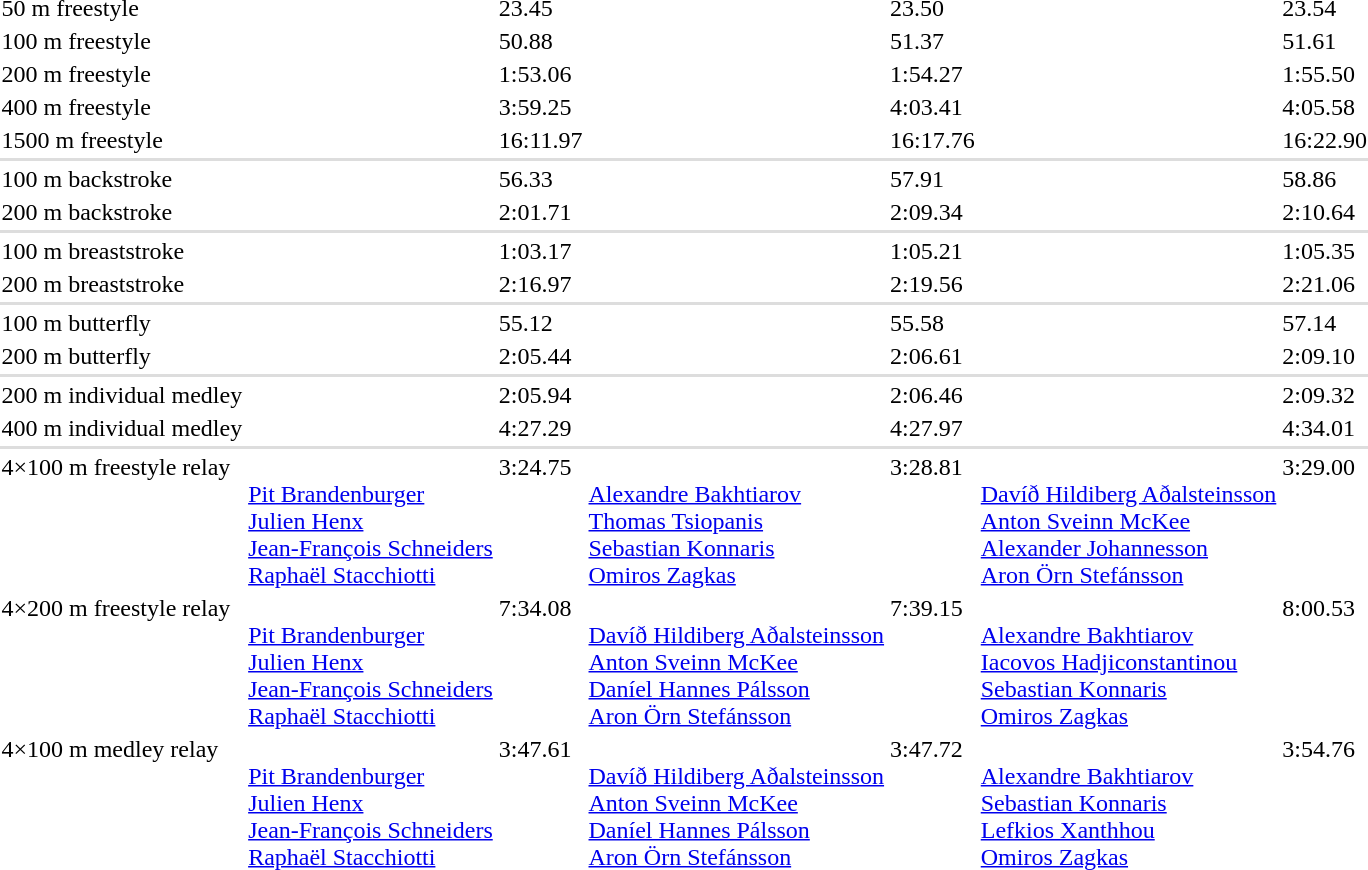<table>
<tr valign="top">
<td>50 m freestyle</td>
<td></td>
<td>23.45</td>
<td></td>
<td>23.50</td>
<td></td>
<td>23.54</td>
</tr>
<tr valign="top">
<td>100 m freestyle</td>
<td></td>
<td>50.88</td>
<td></td>
<td>51.37</td>
<td></td>
<td>51.61</td>
</tr>
<tr valign="top">
<td>200 m freestyle</td>
<td></td>
<td>1:53.06</td>
<td></td>
<td>1:54.27</td>
<td></td>
<td>1:55.50</td>
</tr>
<tr valign="top">
<td>400 m freestyle</td>
<td></td>
<td>3:59.25</td>
<td></td>
<td>4:03.41</td>
<td></td>
<td>4:05.58</td>
</tr>
<tr valign="top">
<td>1500 m freestyle</td>
<td></td>
<td>16:11.97</td>
<td></td>
<td>16:17.76</td>
<td></td>
<td>16:22.90</td>
</tr>
<tr bgcolor=#DDDDDD>
<td colspan=7></td>
</tr>
<tr valign="top">
<td>100 m backstroke</td>
<td></td>
<td>56.33</td>
<td></td>
<td>57.91</td>
<td></td>
<td>58.86</td>
</tr>
<tr valign="top">
<td>200 m backstroke</td>
<td></td>
<td>2:01.71</td>
<td></td>
<td>2:09.34</td>
<td></td>
<td>2:10.64</td>
</tr>
<tr bgcolor=#DDDDDD>
<td colspan=7></td>
</tr>
<tr valign="top">
<td>100 m breaststroke</td>
<td></td>
<td>1:03.17</td>
<td></td>
<td>1:05.21</td>
<td></td>
<td>1:05.35</td>
</tr>
<tr valign="top">
<td>200 m breaststroke</td>
<td></td>
<td>2:16.97</td>
<td></td>
<td>2:19.56</td>
<td></td>
<td>2:21.06</td>
</tr>
<tr bgcolor=#DDDDDD>
<td colspan=7></td>
</tr>
<tr valign="top">
<td>100 m butterfly</td>
<td></td>
<td>55.12</td>
<td></td>
<td>55.58</td>
<td></td>
<td>57.14</td>
</tr>
<tr valign="top">
<td>200 m butterfly</td>
<td></td>
<td>2:05.44</td>
<td></td>
<td>2:06.61</td>
<td></td>
<td>2:09.10</td>
</tr>
<tr bgcolor=#DDDDDD>
<td colspan=7></td>
</tr>
<tr valign="top">
<td>200 m individual medley</td>
<td></td>
<td>2:05.94</td>
<td></td>
<td>2:06.46</td>
<td></td>
<td>2:09.32</td>
</tr>
<tr valign="top">
<td>400 m individual medley</td>
<td></td>
<td>4:27.29</td>
<td></td>
<td>4:27.97</td>
<td></td>
<td>4:34.01</td>
</tr>
<tr bgcolor=#DDDDDD>
<td colspan=7></td>
</tr>
<tr valign="top">
<td>4×100 m freestyle relay</td>
<td><br><a href='#'>Pit Brandenburger</a><br><a href='#'>Julien Henx</a><br><a href='#'>Jean-François Schneiders</a><br><a href='#'>Raphaël Stacchiotti</a></td>
<td>3:24.75</td>
<td><br><a href='#'>Alexandre Bakhtiarov</a><br><a href='#'>Thomas Tsiopanis</a><br><a href='#'>Sebastian Konnaris</a><br><a href='#'>Omiros Zagkas</a></td>
<td>3:28.81</td>
<td><br><a href='#'>Davíð Hildiberg Aðalsteinsson</a><br><a href='#'>Anton Sveinn McKee</a><br><a href='#'>Alexander Johannesson</a><br><a href='#'>Aron Örn Stefánsson</a></td>
<td>3:29.00</td>
</tr>
<tr valign="top">
<td>4×200 m freestyle relay</td>
<td><br><a href='#'>Pit Brandenburger</a><br><a href='#'>Julien Henx</a><br><a href='#'>Jean-François Schneiders</a><br><a href='#'>Raphaël Stacchiotti</a></td>
<td>7:34.08</td>
<td><br><a href='#'>Davíð Hildiberg Aðalsteinsson</a><br><a href='#'>Anton Sveinn McKee</a><br><a href='#'>Daníel Hannes Pálsson</a><br><a href='#'>Aron Örn Stefánsson</a></td>
<td>7:39.15</td>
<td><br><a href='#'>Alexandre Bakhtiarov</a><br><a href='#'>Iacovos Hadjiconstantinou</a><br><a href='#'>Sebastian Konnaris</a><br><a href='#'>Omiros Zagkas</a></td>
<td>8:00.53</td>
</tr>
<tr valign="top">
<td>4×100 m medley relay</td>
<td><br><a href='#'>Pit Brandenburger</a><br><a href='#'>Julien Henx</a><br><a href='#'>Jean-François Schneiders</a><br><a href='#'>Raphaël Stacchiotti</a></td>
<td>3:47.61</td>
<td><br><a href='#'>Davíð Hildiberg Aðalsteinsson</a><br><a href='#'>Anton Sveinn McKee</a><br><a href='#'>Daníel Hannes Pálsson</a><br><a href='#'>Aron Örn Stefánsson</a></td>
<td>3:47.72</td>
<td><br><a href='#'>Alexandre Bakhtiarov</a><br><a href='#'>Sebastian Konnaris</a><br><a href='#'>Lefkios Xanthhou</a><br><a href='#'>Omiros Zagkas</a></td>
<td>3:54.76</td>
</tr>
</table>
